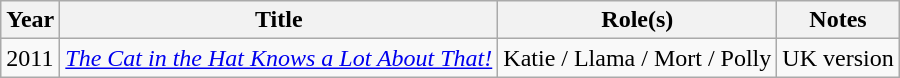<table class="wikitable sortable">
<tr>
<th>Year</th>
<th>Title</th>
<th>Role(s)</th>
<th class="unsortable">Notes</th>
</tr>
<tr>
<td>2011</td>
<td><em><a href='#'>The Cat in the Hat Knows a Lot About That!</a></em></td>
<td>Katie / Llama / Mort / Polly</td>
<td>UK version</td>
</tr>
</table>
